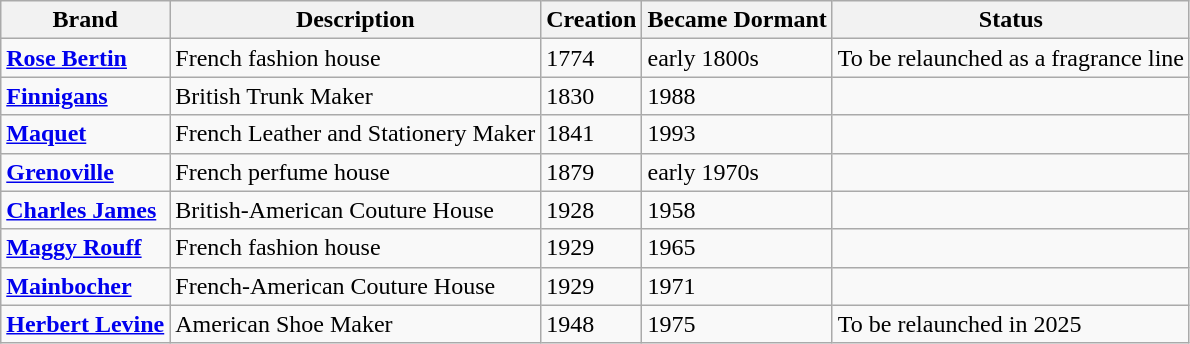<table class="wikitable">
<tr>
<th>Brand</th>
<th>Description</th>
<th>Creation</th>
<th>Became Dormant</th>
<th>Status</th>
</tr>
<tr>
<td><strong><a href='#'>Rose Bertin</a></strong></td>
<td>French fashion house</td>
<td>1774</td>
<td>early 1800s</td>
<td>To be relaunched as a fragrance line</td>
</tr>
<tr>
<td><strong><a href='#'>Finnigans</a></strong></td>
<td>British Trunk Maker</td>
<td>1830</td>
<td>1988</td>
<td></td>
</tr>
<tr>
<td><strong><a href='#'>Maquet</a></strong></td>
<td>French Leather and Stationery Maker</td>
<td>1841</td>
<td>1993</td>
<td></td>
</tr>
<tr>
<td><strong><a href='#'>Grenoville</a></strong></td>
<td>French perfume house</td>
<td>1879</td>
<td>early 1970s</td>
<td></td>
</tr>
<tr>
<td><strong><a href='#'>Charles James</a></strong></td>
<td>British-American Couture House</td>
<td>1928</td>
<td>1958</td>
<td></td>
</tr>
<tr>
<td><strong><a href='#'>Maggy Rouff</a></strong></td>
<td>French fashion house</td>
<td>1929</td>
<td>1965</td>
<td></td>
</tr>
<tr>
<td><strong><a href='#'>Mainbocher</a></strong></td>
<td>French-American Couture House</td>
<td>1929</td>
<td>1971</td>
<td></td>
</tr>
<tr>
<td><strong><a href='#'>Herbert Levine</a></strong></td>
<td>American Shoe Maker</td>
<td>1948</td>
<td>1975</td>
<td>To be relaunched in 2025</td>
</tr>
</table>
